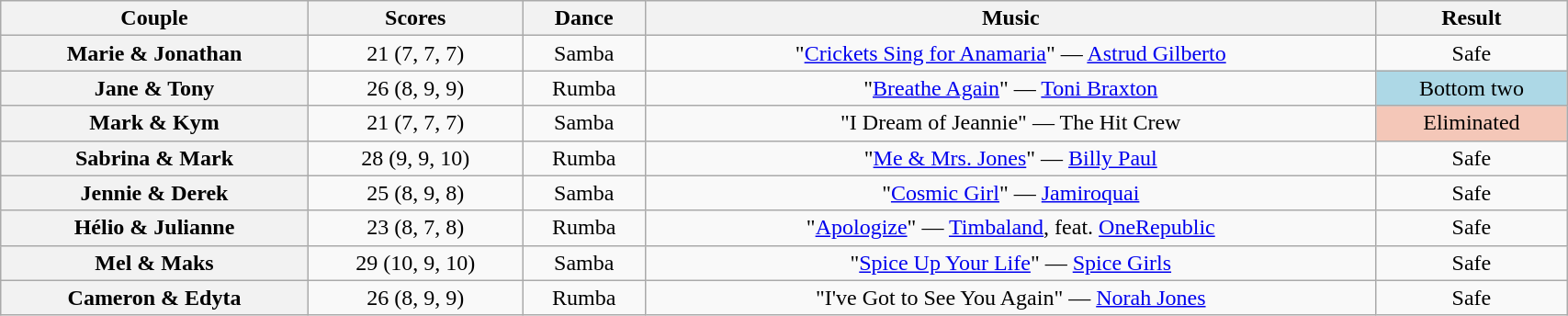<table class="wikitable sortable" style="text-align:center; width:90%">
<tr>
<th scope="col">Couple</th>
<th scope="col">Scores</th>
<th scope="col" class="unsortable">Dance</th>
<th scope="col" class="unsortable">Music</th>
<th scope="col" class="unsortable">Result</th>
</tr>
<tr>
<th scope="row">Marie & Jonathan</th>
<td>21 (7, 7, 7)</td>
<td>Samba</td>
<td>"<a href='#'>Crickets Sing for Anamaria</a>" — <a href='#'>Astrud Gilberto</a></td>
<td>Safe</td>
</tr>
<tr>
<th scope="row">Jane & Tony</th>
<td>26 (8, 9, 9)</td>
<td>Rumba</td>
<td>"<a href='#'>Breathe Again</a>" — <a href='#'>Toni Braxton</a></td>
<td bgcolor=lightblue>Bottom two</td>
</tr>
<tr>
<th scope="row">Mark & Kym</th>
<td>21 (7, 7, 7)</td>
<td>Samba</td>
<td>"I Dream of Jeannie" — The Hit Crew</td>
<td bgcolor=f4c7b8>Eliminated</td>
</tr>
<tr>
<th scope="row">Sabrina & Mark</th>
<td>28 (9, 9, 10)</td>
<td>Rumba</td>
<td>"<a href='#'>Me & Mrs. Jones</a>" — <a href='#'>Billy Paul</a></td>
<td>Safe</td>
</tr>
<tr>
<th scope="row">Jennie & Derek</th>
<td>25 (8, 9, 8)</td>
<td>Samba</td>
<td>"<a href='#'>Cosmic Girl</a>" — <a href='#'>Jamiroquai</a></td>
<td>Safe</td>
</tr>
<tr>
<th scope="row">Hélio & Julianne</th>
<td>23 (8, 7, 8)</td>
<td>Rumba</td>
<td>"<a href='#'>Apologize</a>" — <a href='#'>Timbaland</a>, feat. <a href='#'>OneRepublic</a></td>
<td>Safe</td>
</tr>
<tr>
<th scope="row">Mel & Maks</th>
<td>29 (10, 9, 10)</td>
<td>Samba</td>
<td>"<a href='#'>Spice Up Your Life</a>" — <a href='#'>Spice Girls</a></td>
<td>Safe</td>
</tr>
<tr>
<th scope="row">Cameron & Edyta</th>
<td>26 (8, 9, 9)</td>
<td>Rumba</td>
<td>"I've Got to See You Again" — <a href='#'>Norah Jones</a></td>
<td>Safe</td>
</tr>
</table>
